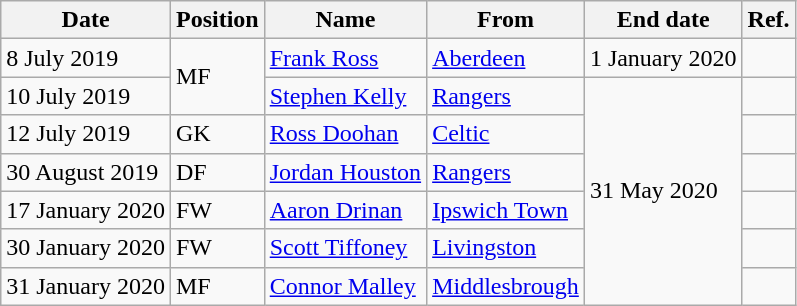<table class="wikitable">
<tr>
<th>Date</th>
<th>Position</th>
<th>Name</th>
<th>From</th>
<th>End date</th>
<th>Ref.</th>
</tr>
<tr>
<td>8 July 2019</td>
<td rowspan="2">MF</td>
<td><a href='#'>Frank Ross</a></td>
<td><a href='#'>Aberdeen</a></td>
<td>1 January 2020</td>
<td></td>
</tr>
<tr>
<td>10 July 2019</td>
<td><a href='#'>Stephen Kelly</a></td>
<td><a href='#'>Rangers</a></td>
<td rowspan="6">31 May 2020</td>
<td></td>
</tr>
<tr>
<td>12 July 2019</td>
<td>GK</td>
<td><a href='#'>Ross Doohan</a></td>
<td><a href='#'>Celtic</a></td>
<td></td>
</tr>
<tr>
<td>30 August 2019</td>
<td>DF</td>
<td><a href='#'>Jordan Houston</a></td>
<td><a href='#'>Rangers</a></td>
<td></td>
</tr>
<tr>
<td>17 January 2020</td>
<td>FW</td>
<td> <a href='#'>Aaron Drinan</a></td>
<td> <a href='#'>Ipswich Town</a></td>
<td></td>
</tr>
<tr>
<td>30 January 2020</td>
<td>FW</td>
<td><a href='#'>Scott Tiffoney</a></td>
<td><a href='#'>Livingston</a></td>
<td></td>
</tr>
<tr>
<td>31 January 2020</td>
<td>MF</td>
<td> <a href='#'>Connor Malley</a></td>
<td> <a href='#'>Middlesbrough</a></td>
<td></td>
</tr>
</table>
